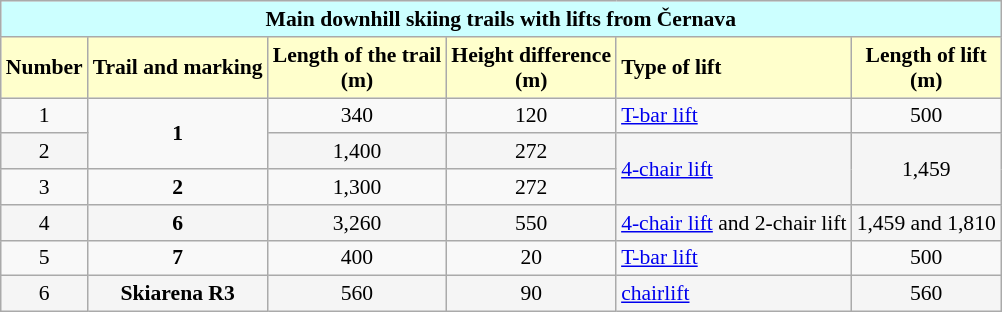<table class="wikitable" style="font-size:90%">
<tr>
<td colspan="6" align="center" bgcolor="#CCFFFF"> <strong>Main downhill skiing trails with lifts from Černava</strong></td>
</tr>
<tr bgcolor="#FFFFCC">
<td align="center"><strong>Number</strong></td>
<td align="center"><strong>Trail and marking</strong></td>
<td align="center"><strong>Length of the trail</strong><br><strong>(m)</strong></td>
<td align="center"><strong>Height difference</strong><br><strong>(m)</strong></td>
<td><strong>Type of lift</strong></td>
<td align="center"><strong>Length of lift</strong><br><strong>(m)</strong></td>
</tr>
<tr>
<td align="center">1</td>
<td rowspan="2" align="center"> <strong>1</strong></td>
<td align="center">340</td>
<td align="center">120</td>
<td><a href='#'>T-bar lift</a></td>
<td align="center">500</td>
</tr>
<tr bgcolor="#F5F5F5">
<td align="center">2</td>
<td align="center">1,400</td>
<td align="center">272</td>
<td rowspan="2"><a href='#'>4-chair lift</a></td>
<td rowspan="2" align="center">1,459</td>
</tr>
<tr>
<td align="center">3</td>
<td align="center"> <strong>2</strong></td>
<td align="center">1,300</td>
<td align="center">272</td>
</tr>
<tr bgcolor="#F5F5F5">
<td align="center">4</td>
<td align="center"> <strong>6</strong></td>
<td align="center">3,260</td>
<td align="center">550</td>
<td><a href='#'>4-chair lift</a> and 2-chair lift</td>
<td align="center">1,459 and 1,810</td>
</tr>
<tr>
<td align="center">5</td>
<td align="center"> <strong>7</strong></td>
<td align="center">400</td>
<td align="center">20</td>
<td><a href='#'>T-bar lift</a></td>
<td align="center">500</td>
</tr>
<tr bgcolor="#F5F5F5">
<td align="center">6</td>
<td align="center"> <strong>Skiarena R3</strong></td>
<td align="center">560</td>
<td align="center">90</td>
<td><a href='#'>chairlift</a></td>
<td align="center">560</td>
</tr>
</table>
